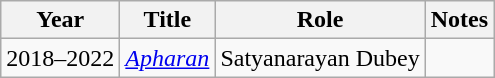<table class="wikitable plainrowheaders sortable">
<tr>
<th scope="col">Year</th>
<th scope="col">Title</th>
<th scope="col">Role</th>
<th scope="col" class="unsortable">Notes</th>
</tr>
<tr>
<td>2018–2022</td>
<td><em><a href='#'>Apharan</a></em></td>
<td>Satyanarayan Dubey</td>
<td></td>
</tr>
</table>
